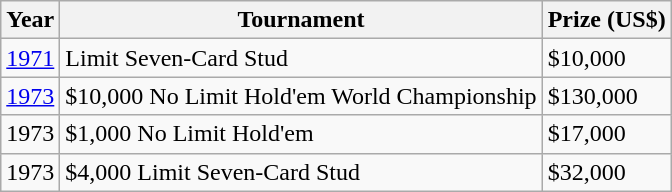<table class="wikitable">
<tr>
<th>Year</th>
<th>Tournament</th>
<th>Prize (US$)</th>
</tr>
<tr>
<td><a href='#'>1971</a></td>
<td>Limit Seven-Card Stud</td>
<td>$10,000</td>
</tr>
<tr>
<td><a href='#'>1973</a></td>
<td>$10,000 No Limit Hold'em World Championship</td>
<td>$130,000</td>
</tr>
<tr>
<td>1973</td>
<td>$1,000 No Limit Hold'em</td>
<td>$17,000</td>
</tr>
<tr>
<td>1973</td>
<td>$4,000 Limit Seven-Card Stud</td>
<td>$32,000</td>
</tr>
</table>
